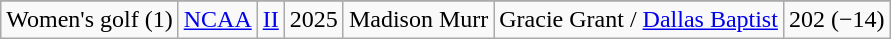<table class="wikitable">
<tr>
</tr>
<tr align="center">
<td>Women's golf (1)</td>
<td><a href='#'>NCAA</a></td>
<td><a href='#'>II</a></td>
<td>2025</td>
<td>Madison Murr</td>
<td>Gracie Grant / <a href='#'>Dallas Baptist</a></td>
<td>202 (−14)</td>
</tr>
</table>
